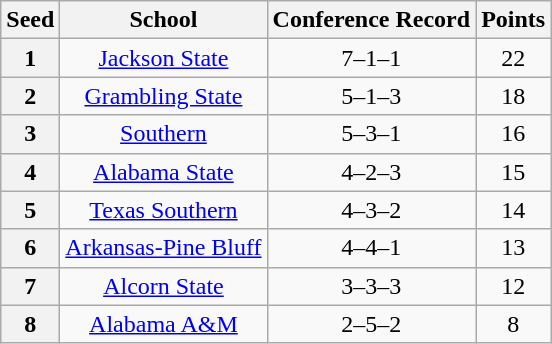<table class="wikitable" style="text-align:center">
<tr>
<th>Seed</th>
<th>School</th>
<th>Conference Record</th>
<th>Points</th>
</tr>
<tr>
<th>1</th>
<td><a href='#'>Jackson State</a></td>
<td>7–1–1</td>
<td>22</td>
</tr>
<tr>
<th>2</th>
<td><a href='#'>Grambling State</a></td>
<td>5–1–3</td>
<td>18</td>
</tr>
<tr>
<th>3</th>
<td><a href='#'>Southern</a></td>
<td>5–3–1</td>
<td>16</td>
</tr>
<tr>
<th>4</th>
<td><a href='#'>Alabama State</a></td>
<td>4–2–3</td>
<td>15</td>
</tr>
<tr>
<th>5</th>
<td><a href='#'>Texas Southern</a></td>
<td>4–3–2</td>
<td>14</td>
</tr>
<tr>
<th>6</th>
<td><a href='#'>Arkansas-Pine Bluff</a></td>
<td>4–4–1</td>
<td>13</td>
</tr>
<tr>
<th>7</th>
<td><a href='#'>Alcorn State</a></td>
<td>3–3–3</td>
<td>12</td>
</tr>
<tr>
<th>8</th>
<td><a href='#'>Alabama A&M</a></td>
<td>2–5–2</td>
<td>8</td>
</tr>
</table>
